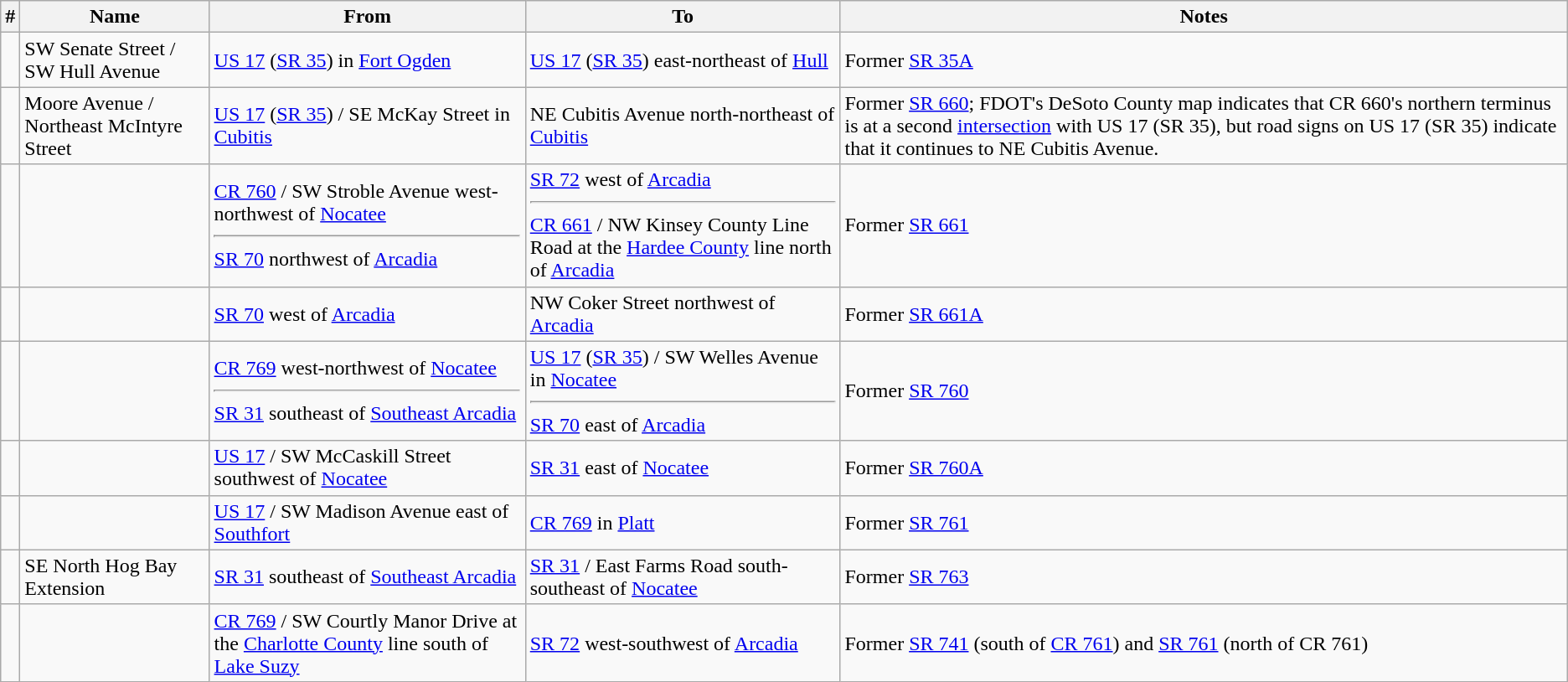<table class=wikitable>
<tr>
<th>#</th>
<th>Name</th>
<th>From</th>
<th>To</th>
<th>Notes</th>
</tr>
<tr>
<td></td>
<td>SW Senate Street / SW Hull Avenue</td>
<td><a href='#'>US 17</a> (<a href='#'>SR 35</a>) in <a href='#'>Fort Ogden</a></td>
<td><a href='#'>US 17</a> (<a href='#'>SR 35</a>) east-northeast of <a href='#'>Hull</a></td>
<td>Former <a href='#'>SR 35A</a></td>
</tr>
<tr>
<td></td>
<td>Moore Avenue / Northeast McIntyre Street</td>
<td><a href='#'>US 17</a> (<a href='#'>SR 35</a>) / SE McKay Street in <a href='#'>Cubitis</a></td>
<td>NE Cubitis Avenue north-northeast of <a href='#'>Cubitis</a></td>
<td>Former <a href='#'>SR 660</a>; FDOT's DeSoto County map indicates that CR 660's northern terminus is at a second <a href='#'>intersection</a> with US 17 (SR 35), but road signs on US 17 (SR 35) indicate that it continues to NE Cubitis Avenue.</td>
</tr>
<tr>
<td></td>
<td></td>
<td><a href='#'>CR 760</a> / SW Stroble Avenue west-northwest of <a href='#'>Nocatee</a><hr><a href='#'>SR 70</a> northwest of <a href='#'>Arcadia</a></td>
<td><a href='#'>SR 72</a> west of <a href='#'>Arcadia</a><hr><a href='#'>CR 661</a> / NW Kinsey County Line Road at the <a href='#'>Hardee County</a> line north of <a href='#'>Arcadia</a></td>
<td>Former <a href='#'>SR 661</a></td>
</tr>
<tr>
<td></td>
<td></td>
<td><a href='#'>SR 70</a> west of <a href='#'>Arcadia</a></td>
<td>NW Coker Street northwest of <a href='#'>Arcadia</a></td>
<td>Former <a href='#'>SR 661A</a></td>
</tr>
<tr>
<td></td>
<td></td>
<td><a href='#'>CR 769</a> west-northwest of <a href='#'>Nocatee</a><hr><a href='#'>SR 31</a> southeast of <a href='#'>Southeast Arcadia</a></td>
<td><a href='#'>US 17</a> (<a href='#'>SR 35</a>) / SW Welles Avenue in <a href='#'>Nocatee</a><hr><a href='#'>SR 70</a> east of <a href='#'>Arcadia</a></td>
<td>Former <a href='#'>SR 760</a></td>
</tr>
<tr>
<td></td>
<td></td>
<td><a href='#'>US 17</a> / SW McCaskill Street southwest of <a href='#'>Nocatee</a></td>
<td><a href='#'>SR 31</a> east of <a href='#'>Nocatee</a></td>
<td>Former <a href='#'>SR 760A</a></td>
</tr>
<tr>
<td></td>
<td></td>
<td><a href='#'>US 17</a> / SW Madison Avenue east of <a href='#'>Southfort</a></td>
<td><a href='#'>CR 769</a> in <a href='#'>Platt</a></td>
<td>Former <a href='#'>SR 761</a></td>
</tr>
<tr>
<td></td>
<td>SE North Hog Bay Extension</td>
<td><a href='#'>SR 31</a> southeast of <a href='#'>Southeast Arcadia</a></td>
<td><a href='#'>SR 31</a> / East Farms Road south-southeast of <a href='#'>Nocatee</a></td>
<td>Former <a href='#'>SR 763</a></td>
</tr>
<tr>
<td></td>
<td></td>
<td><a href='#'>CR 769</a> / SW Courtly Manor Drive at the <a href='#'>Charlotte County</a> line south of <a href='#'>Lake Suzy</a></td>
<td><a href='#'>SR 72</a> west-southwest of <a href='#'>Arcadia</a></td>
<td>Former <a href='#'>SR 741</a> (south of <a href='#'>CR 761</a>) and <a href='#'>SR 761</a> (north of CR 761)</td>
</tr>
</table>
